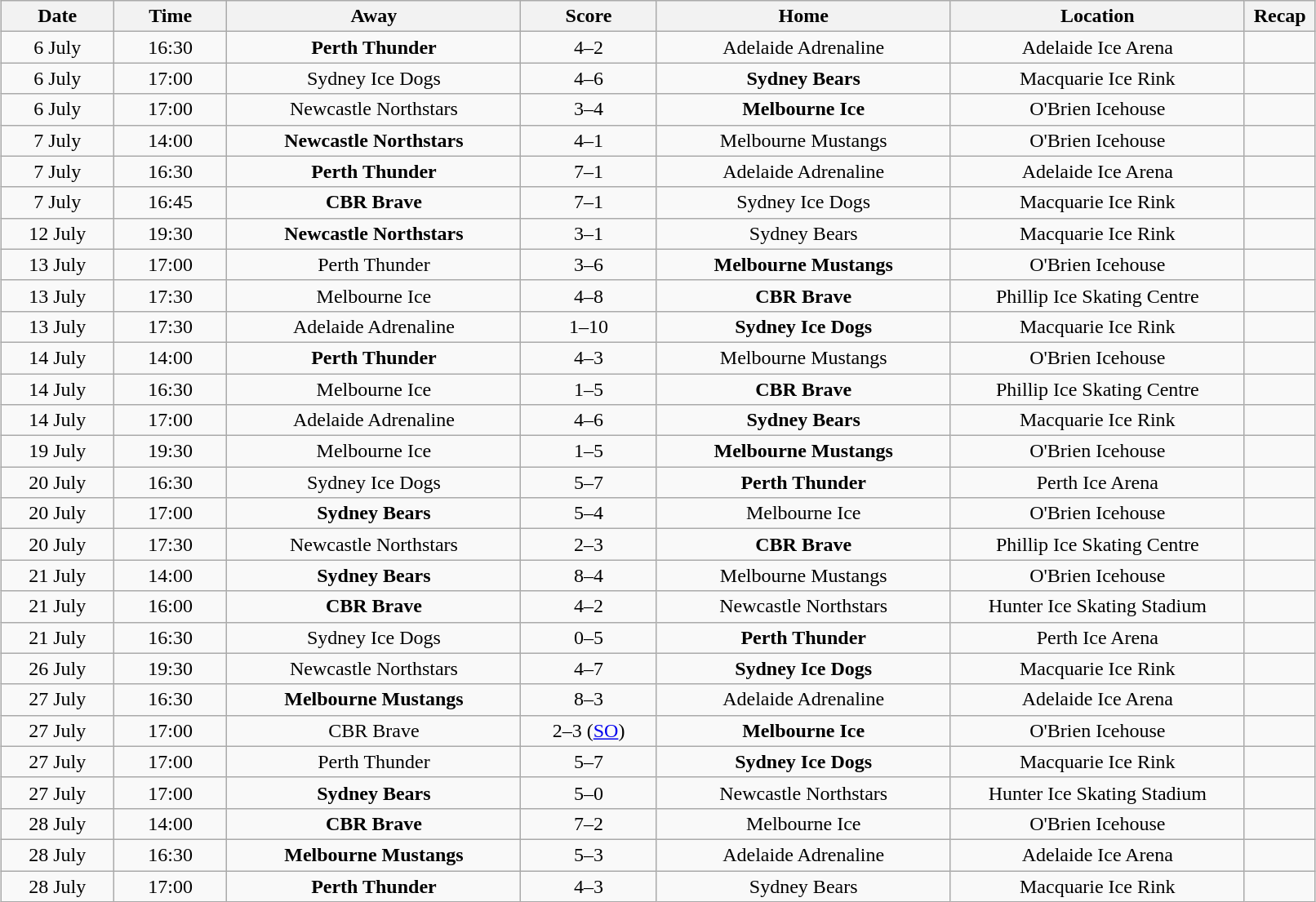<table class="wikitable" width="85%" style="margin: 1em auto 1em auto">
<tr>
<th width="5%">Date</th>
<th width="5%">Time</th>
<th width="13%">Away</th>
<th width="6%">Score</th>
<th width="13%">Home</th>
<th width="13%">Location</th>
<th width="1%">Recap</th>
</tr>
<tr align="center">
<td>6 July</td>
<td>16:30</td>
<td><strong>Perth Thunder</strong></td>
<td>4–2</td>
<td>Adelaide Adrenaline</td>
<td>Adelaide Ice Arena</td>
<td></td>
</tr>
<tr align="center">
<td>6 July</td>
<td>17:00</td>
<td>Sydney Ice Dogs</td>
<td>4–6</td>
<td><strong>Sydney Bears</strong></td>
<td>Macquarie Ice Rink</td>
<td></td>
</tr>
<tr align="center">
<td>6 July</td>
<td>17:00</td>
<td>Newcastle Northstars</td>
<td>3–4</td>
<td><strong>Melbourne Ice</strong></td>
<td>O'Brien Icehouse</td>
<td></td>
</tr>
<tr align="center">
<td>7 July</td>
<td>14:00</td>
<td><strong>Newcastle Northstars</strong></td>
<td>4–1</td>
<td>Melbourne Mustangs</td>
<td>O'Brien Icehouse</td>
<td></td>
</tr>
<tr align="center">
<td>7 July</td>
<td>16:30</td>
<td><strong>Perth Thunder</strong></td>
<td>7–1</td>
<td>Adelaide Adrenaline</td>
<td>Adelaide Ice Arena</td>
<td></td>
</tr>
<tr align="center">
<td>7 July</td>
<td>16:45</td>
<td><strong>CBR Brave</strong></td>
<td>7–1</td>
<td>Sydney Ice Dogs</td>
<td>Macquarie Ice Rink</td>
<td></td>
</tr>
<tr align="center">
<td>12 July</td>
<td>19:30</td>
<td><strong>Newcastle Northstars</strong></td>
<td>3–1</td>
<td>Sydney Bears</td>
<td>Macquarie Ice Rink</td>
<td></td>
</tr>
<tr align="center">
<td>13 July</td>
<td>17:00</td>
<td>Perth Thunder</td>
<td>3–6</td>
<td><strong>Melbourne Mustangs</strong></td>
<td>O'Brien Icehouse</td>
<td></td>
</tr>
<tr align="center">
<td>13 July</td>
<td>17:30</td>
<td>Melbourne Ice</td>
<td>4–8</td>
<td><strong>CBR Brave</strong></td>
<td>Phillip Ice Skating Centre</td>
<td></td>
</tr>
<tr align="center">
<td>13 July</td>
<td>17:30</td>
<td>Adelaide Adrenaline</td>
<td>1–10</td>
<td><strong>Sydney Ice Dogs</strong></td>
<td>Macquarie Ice Rink</td>
<td></td>
</tr>
<tr align="center">
<td>14 July</td>
<td>14:00</td>
<td><strong>Perth Thunder</strong></td>
<td>4–3</td>
<td>Melbourne Mustangs</td>
<td>O'Brien Icehouse</td>
<td></td>
</tr>
<tr align="center">
<td>14 July</td>
<td>16:30</td>
<td>Melbourne Ice</td>
<td>1–5</td>
<td><strong>CBR Brave</strong></td>
<td>Phillip Ice Skating Centre</td>
<td></td>
</tr>
<tr align="center">
<td>14 July</td>
<td>17:00</td>
<td>Adelaide Adrenaline</td>
<td>4–6</td>
<td><strong>Sydney Bears</strong></td>
<td>Macquarie Ice Rink</td>
<td></td>
</tr>
<tr align="center">
<td>19 July</td>
<td>19:30</td>
<td>Melbourne Ice</td>
<td>1–5</td>
<td><strong>Melbourne Mustangs</strong></td>
<td>O'Brien Icehouse</td>
<td></td>
</tr>
<tr align="center">
<td>20 July</td>
<td>16:30</td>
<td>Sydney Ice Dogs</td>
<td>5–7</td>
<td><strong>Perth Thunder</strong></td>
<td>Perth Ice Arena</td>
<td></td>
</tr>
<tr align="center">
<td>20 July</td>
<td>17:00</td>
<td><strong>Sydney Bears</strong></td>
<td>5–4</td>
<td>Melbourne Ice</td>
<td>O'Brien Icehouse</td>
<td></td>
</tr>
<tr align="center">
<td>20 July</td>
<td>17:30</td>
<td>Newcastle Northstars</td>
<td>2–3</td>
<td><strong>CBR Brave</strong></td>
<td>Phillip Ice Skating Centre</td>
<td></td>
</tr>
<tr align="center">
<td>21 July</td>
<td>14:00</td>
<td><strong>Sydney Bears</strong></td>
<td>8–4</td>
<td>Melbourne Mustangs</td>
<td>O'Brien Icehouse</td>
<td></td>
</tr>
<tr align="center">
<td>21 July</td>
<td>16:00</td>
<td><strong>CBR Brave</strong></td>
<td>4–2</td>
<td>Newcastle Northstars</td>
<td>Hunter Ice Skating Stadium</td>
<td></td>
</tr>
<tr align="center">
<td>21 July</td>
<td>16:30</td>
<td>Sydney Ice Dogs</td>
<td>0–5</td>
<td><strong>Perth Thunder</strong></td>
<td>Perth Ice Arena</td>
<td></td>
</tr>
<tr align="center">
<td>26 July</td>
<td>19:30</td>
<td>Newcastle Northstars</td>
<td>4–7</td>
<td><strong>Sydney Ice Dogs</strong></td>
<td>Macquarie Ice Rink</td>
<td></td>
</tr>
<tr align="center">
<td>27 July</td>
<td>16:30</td>
<td><strong>Melbourne Mustangs</strong></td>
<td>8–3</td>
<td>Adelaide Adrenaline</td>
<td>Adelaide Ice Arena</td>
<td></td>
</tr>
<tr align="center">
<td>27 July</td>
<td>17:00</td>
<td>CBR Brave</td>
<td>2–3 (<a href='#'>SO</a>)</td>
<td><strong>Melbourne Ice</strong></td>
<td>O'Brien Icehouse</td>
<td></td>
</tr>
<tr align="center">
<td>27 July</td>
<td>17:00</td>
<td>Perth Thunder</td>
<td>5–7</td>
<td><strong>Sydney Ice Dogs</strong></td>
<td>Macquarie Ice Rink</td>
<td></td>
</tr>
<tr align="center">
<td>27 July</td>
<td>17:00</td>
<td><strong>Sydney Bears</strong></td>
<td>5–0</td>
<td>Newcastle Northstars</td>
<td>Hunter Ice Skating Stadium</td>
<td></td>
</tr>
<tr align="center">
<td>28 July</td>
<td>14:00</td>
<td><strong>CBR Brave</strong></td>
<td>7–2</td>
<td>Melbourne Ice</td>
<td>O'Brien Icehouse</td>
<td></td>
</tr>
<tr align="center">
<td>28 July</td>
<td>16:30</td>
<td><strong>Melbourne Mustangs</strong></td>
<td>5–3</td>
<td>Adelaide Adrenaline</td>
<td>Adelaide Ice Arena</td>
<td></td>
</tr>
<tr align="center">
<td>28 July</td>
<td>17:00</td>
<td><strong>Perth Thunder</strong></td>
<td>4–3</td>
<td>Sydney Bears</td>
<td>Macquarie Ice Rink</td>
<td></td>
</tr>
</table>
